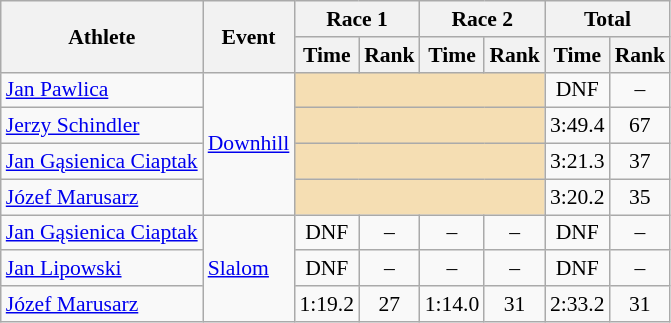<table class="wikitable" style="font-size:90%">
<tr>
<th rowspan="2">Athlete</th>
<th rowspan="2">Event</th>
<th colspan="2">Race 1</th>
<th colspan="2">Race 2</th>
<th colspan="2">Total</th>
</tr>
<tr>
<th>Time</th>
<th>Rank</th>
<th>Time</th>
<th>Rank</th>
<th>Time</th>
<th>Rank</th>
</tr>
<tr>
<td><a href='#'>Jan Pawlica</a></td>
<td rowspan="4"><a href='#'>Downhill</a></td>
<td colspan="4" bgcolor="wheat"></td>
<td align="center">DNF</td>
<td align="center">–</td>
</tr>
<tr>
<td><a href='#'>Jerzy Schindler</a></td>
<td colspan="4" bgcolor="wheat"></td>
<td align="center">3:49.4</td>
<td align="center">67</td>
</tr>
<tr>
<td><a href='#'>Jan Gąsienica Ciaptak</a></td>
<td colspan="4" bgcolor="wheat"></td>
<td align="center">3:21.3</td>
<td align="center">37</td>
</tr>
<tr>
<td><a href='#'>Józef Marusarz</a></td>
<td colspan="4" bgcolor="wheat"></td>
<td align="center">3:20.2</td>
<td align="center">35</td>
</tr>
<tr>
<td><a href='#'>Jan Gąsienica Ciaptak</a></td>
<td rowspan="3"><a href='#'>Slalom</a></td>
<td align="center">DNF</td>
<td align="center">–</td>
<td align="center">–</td>
<td align="center">–</td>
<td align="center">DNF</td>
<td align="center">–</td>
</tr>
<tr>
<td><a href='#'>Jan Lipowski</a></td>
<td align="center">DNF</td>
<td align="center">–</td>
<td align="center">–</td>
<td align="center">–</td>
<td align="center">DNF</td>
<td align="center">–</td>
</tr>
<tr>
<td><a href='#'>Józef Marusarz</a></td>
<td align="center">1:19.2</td>
<td align="center">27</td>
<td align="center">1:14.0</td>
<td align="center">31</td>
<td align="center">2:33.2</td>
<td align="center">31</td>
</tr>
</table>
